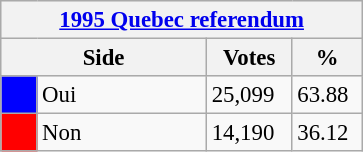<table class="wikitable" style="font-size: 95%; clear:both">
<tr style="background-color:#E9E9E9">
<th colspan=4><a href='#'>1995 Quebec referendum</a></th>
</tr>
<tr style="background-color:#E9E9E9">
<th colspan=2 style="width: 130px">Side</th>
<th style="width: 50px">Votes</th>
<th style="width: 40px">%</th>
</tr>
<tr>
<td bgcolor="blue"></td>
<td>Oui</td>
<td>25,099</td>
<td>63.88</td>
</tr>
<tr>
<td bgcolor="red"></td>
<td>Non</td>
<td>14,190</td>
<td>36.12</td>
</tr>
</table>
